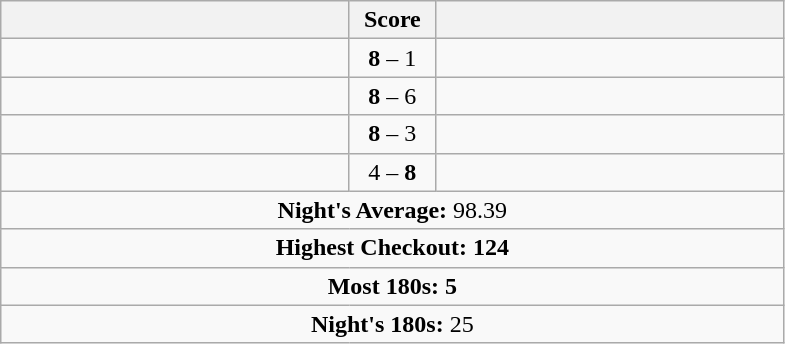<table class=wikitable style="text-align:center">
<tr>
<th width=225></th>
<th width=50>Score</th>
<th width=225></th>
</tr>
<tr align=left>
<td align=right></td>
<td align=center><strong>8</strong> – 1</td>
<td></td>
</tr>
<tr align=left>
<td align=right></td>
<td align=center><strong>8</strong> – 6</td>
<td></td>
</tr>
<tr align=left>
<td align=right></td>
<td align=center><strong>8</strong> – 3</td>
<td></td>
</tr>
<tr align=left>
<td align=right></td>
<td align=center>4 – <strong>8</strong></td>
<td></td>
</tr>
<tr align=center>
<td colspan="3"><strong>Night's Average:</strong> 98.39</td>
</tr>
<tr align=center>
<td colspan="3"><strong>Highest Checkout:</strong>  <strong>124</strong></td>
</tr>
<tr align=center>
<td colspan="3"><strong>Most 180s:</strong>  <strong>5</strong></td>
</tr>
<tr align=center>
<td colspan="3"><strong>Night's 180s:</strong> 25</td>
</tr>
</table>
